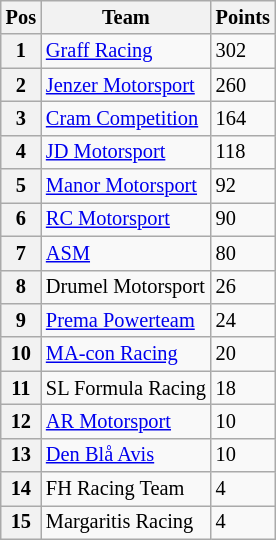<table class="wikitable" style="font-size: 85%;">
<tr>
<th>Pos</th>
<th>Team</th>
<th>Points</th>
</tr>
<tr>
<th>1</th>
<td> <a href='#'>Graff Racing</a></td>
<td>302</td>
</tr>
<tr>
<th>2</th>
<td> <a href='#'>Jenzer Motorsport</a></td>
<td>260</td>
</tr>
<tr>
<th>3</th>
<td> <a href='#'>Cram Competition</a></td>
<td>164</td>
</tr>
<tr>
<th>4</th>
<td> <a href='#'>JD Motorsport</a></td>
<td>118</td>
</tr>
<tr>
<th>5</th>
<td> <a href='#'>Manor Motorsport</a></td>
<td>92</td>
</tr>
<tr>
<th>6</th>
<td> <a href='#'>RC Motorsport</a></td>
<td>90</td>
</tr>
<tr>
<th>7</th>
<td> <a href='#'>ASM</a></td>
<td>80</td>
</tr>
<tr>
<th>8</th>
<td> Drumel Motorsport</td>
<td>26</td>
</tr>
<tr>
<th>9</th>
<td> <a href='#'>Prema Powerteam</a></td>
<td>24</td>
</tr>
<tr>
<th>10</th>
<td> <a href='#'>MA-con Racing</a></td>
<td>20</td>
</tr>
<tr>
<th>11</th>
<td> SL Formula Racing</td>
<td>18</td>
</tr>
<tr>
<th>12</th>
<td> <a href='#'>AR Motorsport</a></td>
<td>10</td>
</tr>
<tr>
<th>13</th>
<td> <a href='#'>Den Blå Avis</a></td>
<td>10</td>
</tr>
<tr>
<th>14</th>
<td> FH Racing Team</td>
<td>4</td>
</tr>
<tr>
<th>15</th>
<td> Margaritis Racing</td>
<td>4</td>
</tr>
</table>
